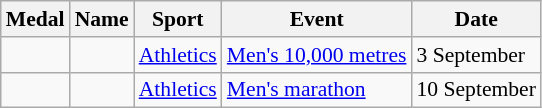<table class="wikitable sortable" style="font-size:90%">
<tr>
<th>Medal</th>
<th>Name</th>
<th>Sport</th>
<th>Event</th>
<th>Date</th>
</tr>
<tr>
<td></td>
<td></td>
<td><a href='#'>Athletics</a></td>
<td><a href='#'>Men's 10,000 metres</a></td>
<td>3 September</td>
</tr>
<tr>
<td></td>
<td></td>
<td><a href='#'>Athletics</a></td>
<td><a href='#'>Men's marathon</a></td>
<td>10 September</td>
</tr>
</table>
